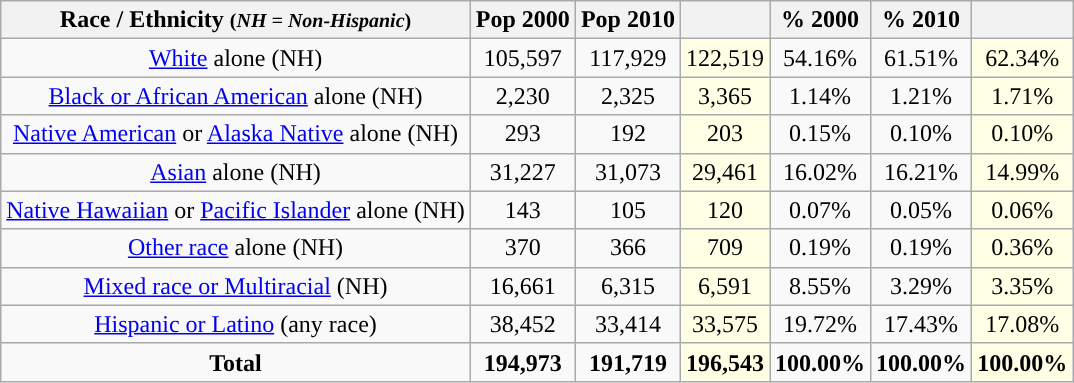<table class="wikitable" style="text-align:center;">
<tr>
<th>Race / Ethnicity <small>(<em>NH = Non-Hispanic</em>)</small></th>
<th>Pop 2000</th>
<th>Pop 2010</th>
<th></th>
<th>% 2000</th>
<th>% 2010</th>
<th></th>
</tr>
<tr>
<td><a href='#'>White</a> alone (NH)</td>
<td>105,597</td>
<td>117,929</td>
<td style='background: #ffffe6;'>122,519</td>
<td>54.16%</td>
<td>61.51%</td>
<td style='background: #ffffe6;'>62.34%</td>
</tr>
<tr>
<td><a href='#'>Black or African American</a> alone (NH)</td>
<td>2,230</td>
<td>2,325</td>
<td style='background: #ffffe6;'>3,365</td>
<td>1.14%</td>
<td>1.21%</td>
<td style='background: #ffffe6;'>1.71%</td>
</tr>
<tr>
<td><a href='#'>Native American</a> or <a href='#'>Alaska Native</a> alone (NH)</td>
<td>293</td>
<td>192</td>
<td style='background: #ffffe6;'>203</td>
<td>0.15%</td>
<td>0.10%</td>
<td style='background: #ffffe6;'>0.10%</td>
</tr>
<tr>
<td><a href='#'>Asian</a> alone (NH)</td>
<td>31,227</td>
<td>31,073</td>
<td style='background: #ffffe6;'>29,461</td>
<td>16.02%</td>
<td>16.21%</td>
<td style='background: #ffffe6;'>14.99%</td>
</tr>
<tr>
<td><a href='#'>Native Hawaiian</a> or <a href='#'>Pacific Islander</a> alone (NH)</td>
<td>143</td>
<td>105</td>
<td style='background: #ffffe6;'>120</td>
<td>0.07%</td>
<td>0.05%</td>
<td style='background: #ffffe6;'>0.06%</td>
</tr>
<tr>
<td><a href='#'>Other race</a> alone (NH)</td>
<td>370</td>
<td>366</td>
<td style='background: #ffffe6;'>709</td>
<td>0.19%</td>
<td>0.19%</td>
<td style='background: #ffffe6;'>0.36%</td>
</tr>
<tr>
<td><a href='#'>Mixed race or Multiracial</a> (NH)</td>
<td>16,661</td>
<td>6,315</td>
<td style='background: #ffffe6;'>6,591</td>
<td>8.55%</td>
<td>3.29%</td>
<td style='background: #ffffe6;'>3.35%</td>
</tr>
<tr>
<td><a href='#'>Hispanic or Latino</a> (any race)</td>
<td>38,452</td>
<td>33,414</td>
<td style='background: #ffffe6;'>33,575</td>
<td>19.72%</td>
<td>17.43%</td>
<td style='background: #ffffe6;'>17.08%</td>
</tr>
<tr>
<td><strong>Total</strong></td>
<td><strong>194,973</strong></td>
<td><strong>191,719</strong></td>
<td style='background: #ffffe6;'><strong>196,543</strong></td>
<td><strong>100.00%</strong></td>
<td><strong>100.00%</strong></td>
<td style='background: #ffffe6;'><strong>100.00%</strong></td>
</tr>
</table>
